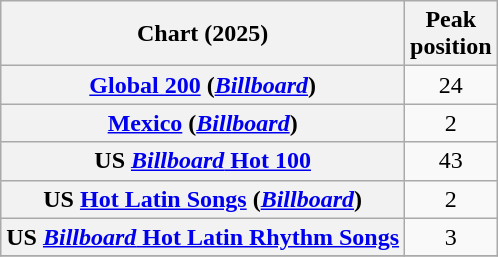<table class="wikitable sortable plainrowheaders" style="text-align:center">
<tr>
<th scope="col">Chart (2025)</th>
<th scope="col">Peak<br>position</th>
</tr>
<tr>
<th scope="row"><a href='#'>Global 200</a> (<em><a href='#'>Billboard</a></em>)</th>
<td>24</td>
</tr>
<tr>
<th scope="row"><a href='#'>Mexico</a> (<em><a href='#'>Billboard</a></em>)</th>
<td>2</td>
</tr>
<tr>
<th scope="row">US <a href='#'><em>Billboard</em> Hot 100</a></th>
<td>43</td>
</tr>
<tr>
<th scope="row">US <a href='#'>Hot Latin Songs</a> (<em><a href='#'>Billboard</a></em>)</th>
<td>2</td>
</tr>
<tr>
<th scope="row">US <a href='#'><em>Billboard</em> Hot Latin Rhythm Songs</a></th>
<td>3</td>
</tr>
<tr>
</tr>
</table>
